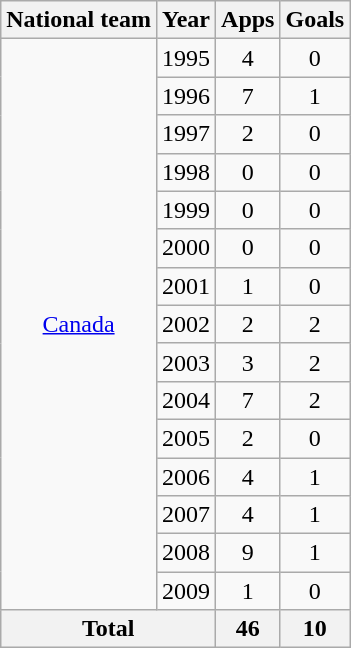<table class="wikitable" style="text-align:center">
<tr>
<th>National team</th>
<th>Year</th>
<th>Apps</th>
<th>Goals</th>
</tr>
<tr>
<td rowspan="15"><a href='#'>Canada</a></td>
<td>1995</td>
<td>4</td>
<td>0</td>
</tr>
<tr>
<td>1996</td>
<td>7</td>
<td>1</td>
</tr>
<tr>
<td>1997</td>
<td>2</td>
<td>0</td>
</tr>
<tr>
<td>1998</td>
<td>0</td>
<td>0</td>
</tr>
<tr>
<td>1999</td>
<td>0</td>
<td>0</td>
</tr>
<tr>
<td>2000</td>
<td>0</td>
<td>0</td>
</tr>
<tr>
<td>2001</td>
<td>1</td>
<td>0</td>
</tr>
<tr>
<td>2002</td>
<td>2</td>
<td>2</td>
</tr>
<tr>
<td>2003</td>
<td>3</td>
<td>2</td>
</tr>
<tr>
<td>2004</td>
<td>7</td>
<td>2</td>
</tr>
<tr>
<td>2005</td>
<td>2</td>
<td>0</td>
</tr>
<tr>
<td>2006</td>
<td>4</td>
<td>1</td>
</tr>
<tr>
<td>2007</td>
<td>4</td>
<td>1</td>
</tr>
<tr>
<td>2008</td>
<td>9</td>
<td>1</td>
</tr>
<tr>
<td>2009</td>
<td>1</td>
<td>0</td>
</tr>
<tr>
<th colspan="2">Total</th>
<th>46</th>
<th>10</th>
</tr>
</table>
